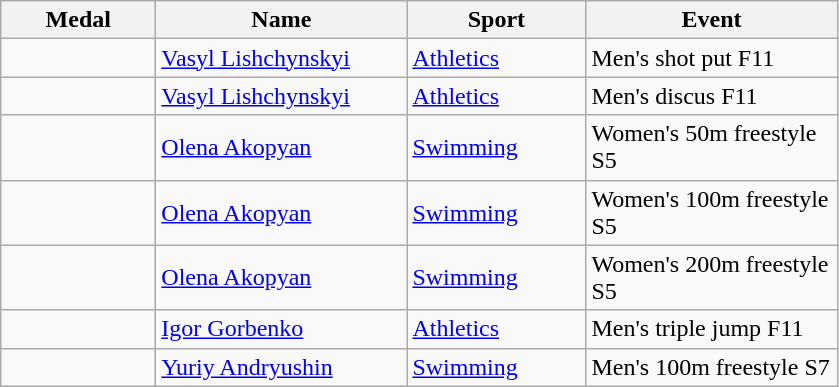<table class="wikitable">
<tr>
<th style="width:6em">Medal</th>
<th style="width:10em">Name</th>
<th style="width:7em">Sport</th>
<th style="width:10em">Event</th>
</tr>
<tr>
<td></td>
<td><a href='#'>Vasyl Lishchynskyi</a></td>
<td><a href='#'>Athletics</a></td>
<td>Men's shot put F11</td>
</tr>
<tr>
<td></td>
<td><a href='#'>Vasyl Lishchynskyi</a></td>
<td><a href='#'>Athletics</a></td>
<td>Men's discus F11</td>
</tr>
<tr>
<td></td>
<td><a href='#'>Olena Akopyan</a></td>
<td><a href='#'>Swimming</a></td>
<td>Women's 50m freestyle S5</td>
</tr>
<tr>
<td></td>
<td><a href='#'>Olena Akopyan</a></td>
<td><a href='#'>Swimming</a></td>
<td>Women's 100m freestyle S5</td>
</tr>
<tr>
<td></td>
<td><a href='#'>Olena Akopyan</a></td>
<td><a href='#'>Swimming</a></td>
<td>Women's 200m freestyle S5</td>
</tr>
<tr>
<td></td>
<td><a href='#'>Igor Gorbenko</a></td>
<td><a href='#'>Athletics</a></td>
<td>Men's triple jump F11</td>
</tr>
<tr>
<td></td>
<td><a href='#'>Yuriy Andryushin</a></td>
<td><a href='#'>Swimming</a></td>
<td>Men's 100m freestyle S7</td>
</tr>
</table>
